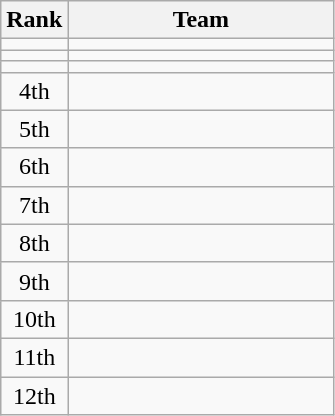<table class=wikitable style="text-align:center;">
<tr>
<th>Rank</th>
<th width=170>Team</th>
</tr>
<tr>
<td></td>
<td align=left></td>
</tr>
<tr>
<td></td>
<td align=left></td>
</tr>
<tr>
<td></td>
<td align=left></td>
</tr>
<tr>
<td>4th</td>
<td align=left></td>
</tr>
<tr>
<td>5th</td>
<td align=left></td>
</tr>
<tr>
<td>6th</td>
<td align=left></td>
</tr>
<tr>
<td>7th</td>
<td align=left></td>
</tr>
<tr>
<td>8th</td>
<td align=left></td>
</tr>
<tr>
<td>9th</td>
<td align=left></td>
</tr>
<tr>
<td>10th</td>
<td align=left></td>
</tr>
<tr>
<td>11th</td>
<td align=left></td>
</tr>
<tr>
<td>12th</td>
<td align=left></td>
</tr>
</table>
